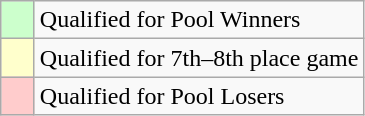<table class="wikitable">
<tr>
<td width=15px bgcolor="#cfc"></td>
<td>Qualified for Pool Winners</td>
</tr>
<tr>
<td width=15px bgcolor=#ffc></td>
<td>Qualified for 7th–8th place game</td>
</tr>
<tr>
<td width=15px bgcolor=#fcc></td>
<td>Qualified for Pool Losers</td>
</tr>
</table>
